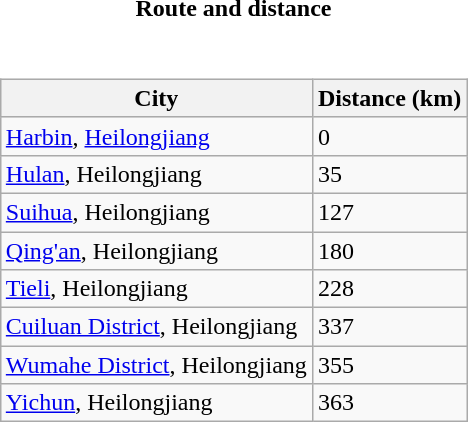<table style="font-size:100%;">
<tr>
<td width="33%" align="center"><strong>Route and distance</strong></td>
</tr>
<tr valign="top">
<td><br><table class="wikitable sortable" style="margin-left:auto;margin-right:auto">
<tr bgcolor="#ececec">
<th>City</th>
<th>Distance (km)</th>
</tr>
<tr>
<td><a href='#'>Harbin</a>, <a href='#'>Heilongjiang</a></td>
<td>0</td>
</tr>
<tr>
<td><a href='#'>Hulan</a>, Heilongjiang</td>
<td>35</td>
</tr>
<tr>
<td><a href='#'>Suihua</a>, Heilongjiang</td>
<td>127</td>
</tr>
<tr>
<td><a href='#'>Qing'an</a>, Heilongjiang</td>
<td>180</td>
</tr>
<tr>
<td><a href='#'>Tieli</a>, Heilongjiang</td>
<td>228</td>
</tr>
<tr>
<td><a href='#'>Cuiluan District</a>, Heilongjiang</td>
<td>337</td>
</tr>
<tr>
<td><a href='#'>Wumahe District</a>, Heilongjiang</td>
<td>355</td>
</tr>
<tr>
<td><a href='#'>Yichun</a>, Heilongjiang</td>
<td>363</td>
</tr>
</table>
</td>
</tr>
</table>
